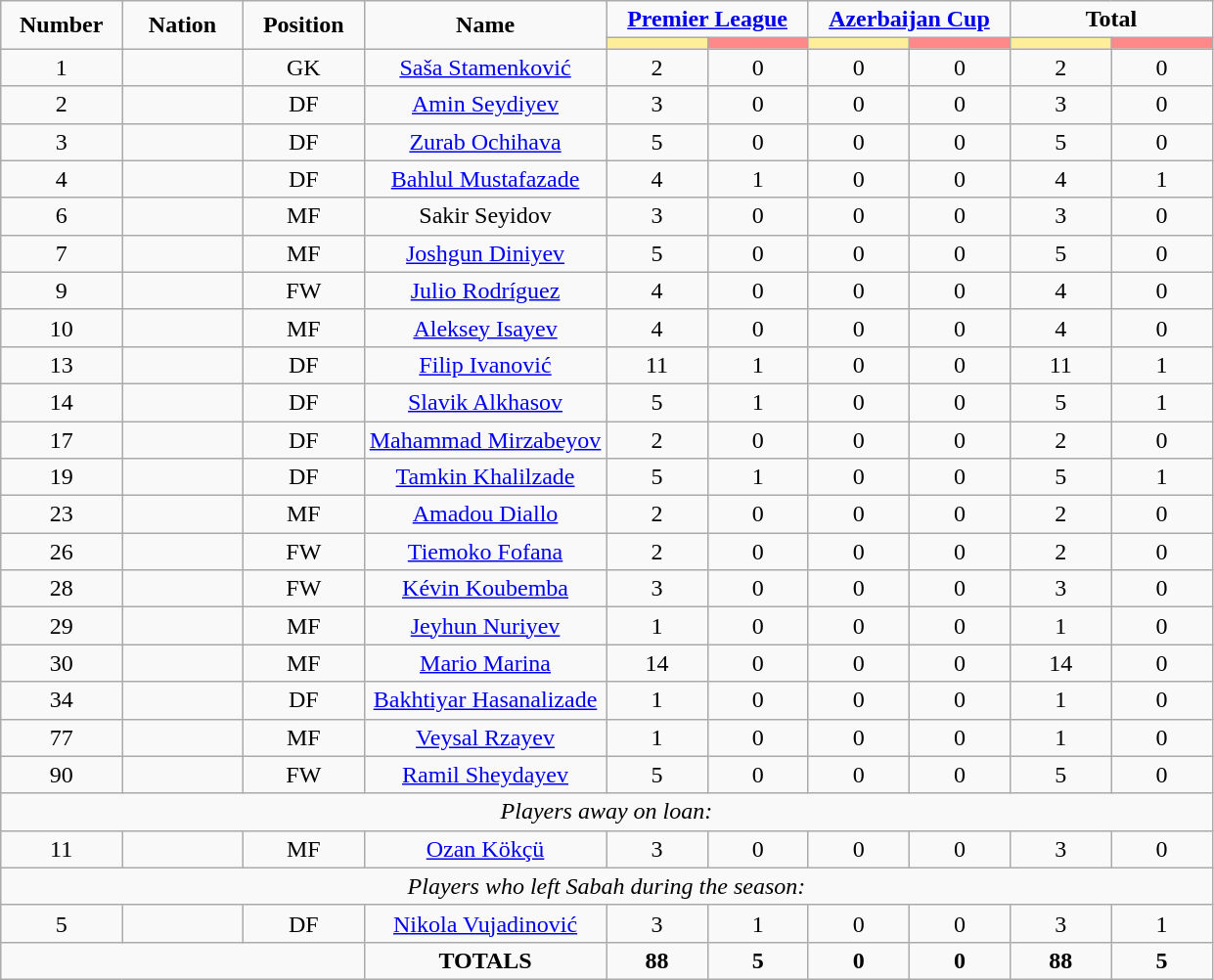<table class="wikitable" style="font-size: 100%; text-align: center;">
<tr>
<td rowspan="2" width="10%" align="center"><strong>Number</strong></td>
<td rowspan="2" width="10%" align="center"><strong>Nation</strong></td>
<td rowspan="2" width="10%" align="center"><strong>Position</strong></td>
<td rowspan="2" width="20%" align="center"><strong>Name</strong></td>
<td colspan="2" align="center"><strong><a href='#'>Premier League</a></strong></td>
<td colspan="2" align="center"><strong><a href='#'>Azerbaijan Cup</a></strong></td>
<td colspan="2" align="center"><strong>Total</strong></td>
</tr>
<tr>
<th width=60 style="background: #FFEE99"></th>
<th width=60 style="background: #FF8888"></th>
<th width=60 style="background: #FFEE99"></th>
<th width=60 style="background: #FF8888"></th>
<th width=60 style="background: #FFEE99"></th>
<th width=60 style="background: #FF8888"></th>
</tr>
<tr>
<td>1</td>
<td></td>
<td>GK</td>
<td><a href='#'>Saša Stamenković</a></td>
<td>2</td>
<td>0</td>
<td>0</td>
<td>0</td>
<td>2</td>
<td>0</td>
</tr>
<tr>
<td>2</td>
<td></td>
<td>DF</td>
<td><a href='#'>Amin Seydiyev</a></td>
<td>3</td>
<td>0</td>
<td>0</td>
<td>0</td>
<td>3</td>
<td>0</td>
</tr>
<tr>
<td>3</td>
<td></td>
<td>DF</td>
<td><a href='#'>Zurab Ochihava</a></td>
<td>5</td>
<td>0</td>
<td>0</td>
<td>0</td>
<td>5</td>
<td>0</td>
</tr>
<tr>
<td>4</td>
<td></td>
<td>DF</td>
<td><a href='#'>Bahlul Mustafazade</a></td>
<td>4</td>
<td>1</td>
<td>0</td>
<td>0</td>
<td>4</td>
<td>1</td>
</tr>
<tr>
<td>6</td>
<td></td>
<td>MF</td>
<td>Sakir Seyidov</td>
<td>3</td>
<td>0</td>
<td>0</td>
<td>0</td>
<td>3</td>
<td>0</td>
</tr>
<tr>
<td>7</td>
<td></td>
<td>MF</td>
<td><a href='#'>Joshgun Diniyev</a></td>
<td>5</td>
<td>0</td>
<td>0</td>
<td>0</td>
<td>5</td>
<td>0</td>
</tr>
<tr>
<td>9</td>
<td></td>
<td>FW</td>
<td><a href='#'>Julio Rodríguez</a></td>
<td>4</td>
<td>0</td>
<td>0</td>
<td>0</td>
<td>4</td>
<td>0</td>
</tr>
<tr>
<td>10</td>
<td></td>
<td>MF</td>
<td><a href='#'>Aleksey Isayev</a></td>
<td>4</td>
<td>0</td>
<td>0</td>
<td>0</td>
<td>4</td>
<td>0</td>
</tr>
<tr>
<td>13</td>
<td></td>
<td>DF</td>
<td><a href='#'>Filip Ivanović</a></td>
<td>11</td>
<td>1</td>
<td>0</td>
<td>0</td>
<td>11</td>
<td>1</td>
</tr>
<tr>
<td>14</td>
<td></td>
<td>DF</td>
<td><a href='#'>Slavik Alkhasov</a></td>
<td>5</td>
<td>1</td>
<td>0</td>
<td>0</td>
<td>5</td>
<td>1</td>
</tr>
<tr>
<td>17</td>
<td></td>
<td>DF</td>
<td><a href='#'>Mahammad Mirzabeyov</a></td>
<td>2</td>
<td>0</td>
<td>0</td>
<td>0</td>
<td>2</td>
<td>0</td>
</tr>
<tr>
<td>19</td>
<td></td>
<td>DF</td>
<td><a href='#'>Tamkin Khalilzade</a></td>
<td>5</td>
<td>1</td>
<td>0</td>
<td>0</td>
<td>5</td>
<td>1</td>
</tr>
<tr>
<td>23</td>
<td></td>
<td>MF</td>
<td><a href='#'>Amadou Diallo</a></td>
<td>2</td>
<td>0</td>
<td>0</td>
<td>0</td>
<td>2</td>
<td>0</td>
</tr>
<tr>
<td>26</td>
<td></td>
<td>FW</td>
<td><a href='#'>Tiemoko Fofana</a></td>
<td>2</td>
<td>0</td>
<td>0</td>
<td>0</td>
<td>2</td>
<td>0</td>
</tr>
<tr>
<td>28</td>
<td></td>
<td>FW</td>
<td><a href='#'>Kévin Koubemba</a></td>
<td>3</td>
<td>0</td>
<td>0</td>
<td>0</td>
<td>3</td>
<td>0</td>
</tr>
<tr>
<td>29</td>
<td></td>
<td>MF</td>
<td><a href='#'>Jeyhun Nuriyev</a></td>
<td>1</td>
<td>0</td>
<td>0</td>
<td>0</td>
<td>1</td>
<td>0</td>
</tr>
<tr>
<td>30</td>
<td></td>
<td>MF</td>
<td><a href='#'>Mario Marina</a></td>
<td>14</td>
<td>0</td>
<td>0</td>
<td>0</td>
<td>14</td>
<td>0</td>
</tr>
<tr>
<td>34</td>
<td></td>
<td>DF</td>
<td><a href='#'>Bakhtiyar Hasanalizade</a></td>
<td>1</td>
<td>0</td>
<td>0</td>
<td>0</td>
<td>1</td>
<td>0</td>
</tr>
<tr>
<td>77</td>
<td></td>
<td>MF</td>
<td><a href='#'>Veysal Rzayev</a></td>
<td>1</td>
<td>0</td>
<td>0</td>
<td>0</td>
<td>1</td>
<td>0</td>
</tr>
<tr>
<td>90</td>
<td></td>
<td>FW</td>
<td><a href='#'>Ramil Sheydayev</a></td>
<td>5</td>
<td>0</td>
<td>0</td>
<td>0</td>
<td>5</td>
<td>0</td>
</tr>
<tr>
<td colspan="14"><em>Players away on loan:</em></td>
</tr>
<tr>
<td>11</td>
<td></td>
<td>MF</td>
<td><a href='#'>Ozan Kökçü</a></td>
<td>3</td>
<td>0</td>
<td>0</td>
<td>0</td>
<td>3</td>
<td>0</td>
</tr>
<tr>
<td colspan="14"><em>Players who left Sabah during the season:</em></td>
</tr>
<tr>
<td>5</td>
<td></td>
<td>DF</td>
<td><a href='#'>Nikola Vujadinović</a></td>
<td>3</td>
<td>1</td>
<td>0</td>
<td>0</td>
<td>3</td>
<td>1</td>
</tr>
<tr>
<td colspan="3"></td>
<td><strong>TOTALS</strong></td>
<td><strong>88</strong></td>
<td><strong>5</strong></td>
<td><strong>0</strong></td>
<td><strong>0</strong></td>
<td><strong>88</strong></td>
<td><strong>5</strong></td>
</tr>
</table>
